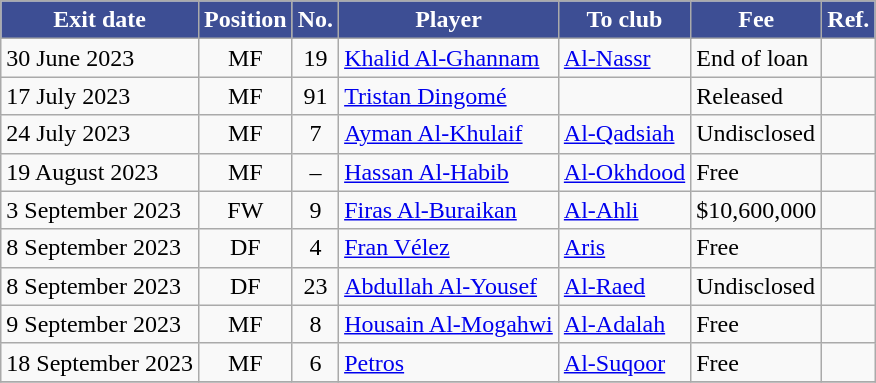<table class="wikitable sortable">
<tr>
<th style="background:#3D4E94; color:#FFFFFF;"><strong>Exit date</strong></th>
<th style="background:#3D4E94; color:#FFFFFF;"><strong>Position</strong></th>
<th style="background:#3D4E94; color:#FFFFFF;"><strong>No.</strong></th>
<th style="background:#3D4E94; color:#FFFFFF;"><strong>Player</strong></th>
<th style="background:#3D4E94; color:#FFFFFF;"><strong>To club</strong></th>
<th style="background:#3D4E94; color:#FFFFFF;"><strong>Fee</strong></th>
<th style="background:#3D4E94; color:#FFFFFF;"><strong>Ref.</strong></th>
</tr>
<tr>
<td>30 June 2023</td>
<td style="text-align:center;">MF</td>
<td style="text-align:center;">19</td>
<td style="text-align:left;"> <a href='#'>Khalid Al-Ghannam</a></td>
<td style="text-align:left;"> <a href='#'>Al-Nassr</a></td>
<td>End of loan</td>
<td></td>
</tr>
<tr>
<td>17 July 2023</td>
<td style="text-align:center;">MF</td>
<td style="text-align:center;">91</td>
<td style="text-align:left;"> <a href='#'>Tristan Dingomé</a></td>
<td style="text-align:left;"></td>
<td>Released</td>
<td></td>
</tr>
<tr>
<td>24 July 2023</td>
<td style="text-align:center;">MF</td>
<td style="text-align:center;">7</td>
<td style="text-align:left;"> <a href='#'>Ayman Al-Khulaif</a></td>
<td style="text-align:left;"> <a href='#'>Al-Qadsiah</a></td>
<td>Undisclosed</td>
<td></td>
</tr>
<tr>
<td>19 August 2023</td>
<td style="text-align:center;">MF</td>
<td style="text-align:center;">–</td>
<td style="text-align:left;"> <a href='#'>Hassan Al-Habib</a></td>
<td style="text-align:left;"> <a href='#'>Al-Okhdood</a></td>
<td>Free</td>
<td></td>
</tr>
<tr>
<td>3 September 2023</td>
<td style="text-align:center;">FW</td>
<td style="text-align:center;">9</td>
<td style="text-align:left;"> <a href='#'>Firas Al-Buraikan</a></td>
<td style="text-align:left;"> <a href='#'>Al-Ahli</a></td>
<td>$10,600,000</td>
<td></td>
</tr>
<tr>
<td>8 September 2023</td>
<td style="text-align:center;">DF</td>
<td style="text-align:center;">4</td>
<td style="text-align:left;"> <a href='#'>Fran Vélez</a></td>
<td style="text-align:left;"> <a href='#'>Aris</a></td>
<td>Free</td>
<td></td>
</tr>
<tr>
<td>8 September 2023</td>
<td style="text-align:center;">DF</td>
<td style="text-align:center;">23</td>
<td style="text-align:left;"> <a href='#'>Abdullah Al-Yousef</a></td>
<td style="text-align:left;"> <a href='#'>Al-Raed</a></td>
<td>Undisclosed</td>
<td></td>
</tr>
<tr>
<td>9 September 2023</td>
<td style="text-align:center;">MF</td>
<td style="text-align:center;">8</td>
<td style="text-align:left;"> <a href='#'>Housain Al-Mogahwi</a></td>
<td style="text-align:left;"> <a href='#'>Al-Adalah</a></td>
<td>Free</td>
<td></td>
</tr>
<tr>
<td>18 September 2023</td>
<td style="text-align:center;">MF</td>
<td style="text-align:center;">6</td>
<td style="text-align:left;"> <a href='#'>Petros</a></td>
<td style="text-align:left;"> <a href='#'>Al-Suqoor</a></td>
<td>Free</td>
<td></td>
</tr>
<tr>
</tr>
</table>
